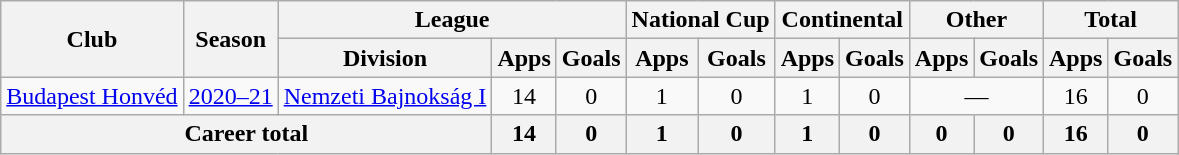<table class="wikitable" style="text-align:center">
<tr>
<th rowspan="2">Club</th>
<th rowspan="2">Season</th>
<th colspan="3">League</th>
<th colspan="2">National Cup</th>
<th colspan="2">Continental</th>
<th colspan="2">Other</th>
<th colspan="2">Total</th>
</tr>
<tr>
<th>Division</th>
<th>Apps</th>
<th>Goals</th>
<th>Apps</th>
<th>Goals</th>
<th>Apps</th>
<th>Goals</th>
<th>Apps</th>
<th>Goals</th>
<th>Apps</th>
<th>Goals</th>
</tr>
<tr>
<td><a href='#'>Budapest Honvéd</a></td>
<td><a href='#'>2020–21</a></td>
<td><a href='#'>Nemzeti Bajnokság I</a></td>
<td>14</td>
<td>0</td>
<td>1</td>
<td>0</td>
<td>1</td>
<td>0</td>
<td colspan="2">—</td>
<td>16</td>
<td>0</td>
</tr>
<tr>
<th colspan="3">Career total</th>
<th>14</th>
<th>0</th>
<th>1</th>
<th>0</th>
<th>1</th>
<th>0</th>
<th>0</th>
<th>0</th>
<th>16</th>
<th>0</th>
</tr>
</table>
